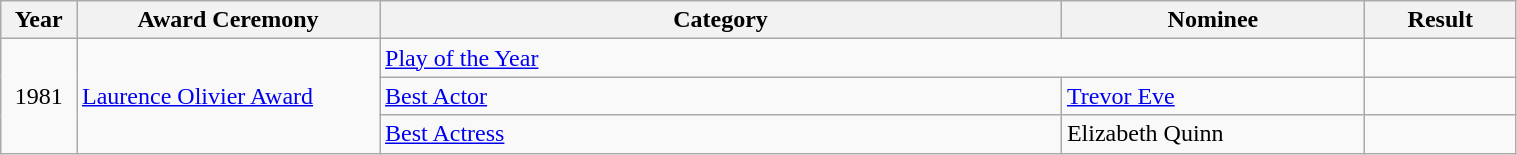<table class="wikitable" width="80%">
<tr>
<th width="5%">Year</th>
<th width="20%">Award Ceremony</th>
<th width="45%">Category</th>
<th width="20%">Nominee</th>
<th width="10%">Result</th>
</tr>
<tr>
<td rowspan="3" align="center">1981</td>
<td rowspan="3"><a href='#'>Laurence Olivier Award</a></td>
<td colspan="2"><a href='#'>Play of the Year</a></td>
<td></td>
</tr>
<tr>
<td><a href='#'>Best Actor</a></td>
<td><a href='#'>Trevor Eve</a></td>
<td></td>
</tr>
<tr>
<td><a href='#'>Best Actress</a></td>
<td>Elizabeth Quinn</td>
<td></td>
</tr>
</table>
